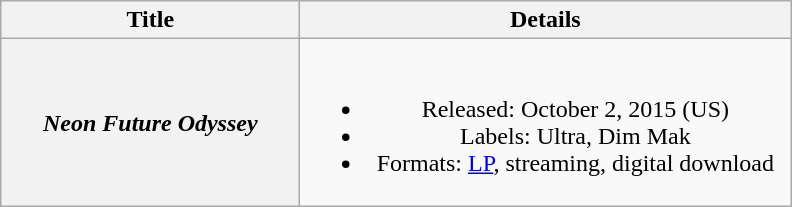<table class="wikitable plainrowheaders" style="text-align:center;" border="1">
<tr>
<th scope="col" style="width:12em;">Title</th>
<th scope="col" style="width:20em;">Details</th>
</tr>
<tr>
<th scope="row"><em>Neon Future Odyssey</em></th>
<td><br><ul><li>Released: October 2, 2015 <span>(US)</span></li><li>Labels: Ultra, Dim Mak</li><li>Formats: <a href='#'>LP</a>, streaming, digital download</li></ul></td>
</tr>
</table>
